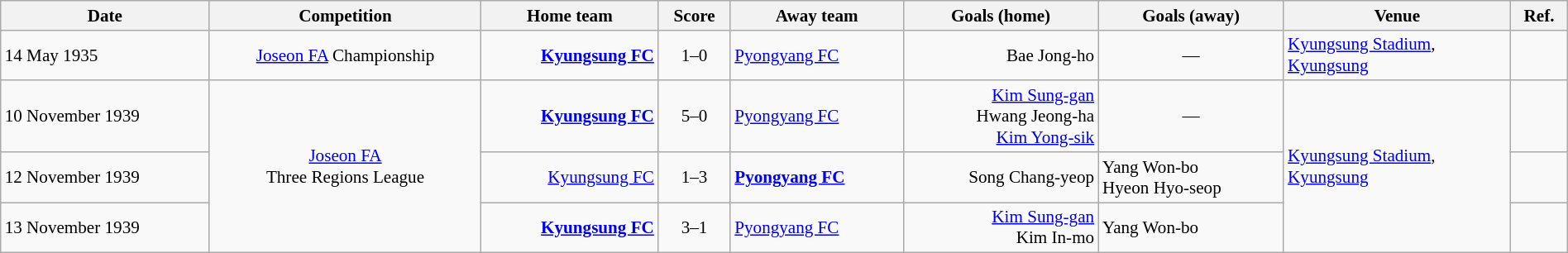<table class="wikitable" style="width:100%; font-size:88%">
<tr>
<th>Date</th>
<th>Competition</th>
<th>Home team</th>
<th>Score</th>
<th>Away team</th>
<th>Goals (home)</th>
<th>Goals (away)</th>
<th>Venue</th>
<th>Ref.</th>
</tr>
<tr>
<td>14 May 1935</td>
<td align="center"><a href='#'>Joseon FA</a> Championship</td>
<td align="right"><strong><a href='#'>Kyungsung FC</a></strong></td>
<td style="text-align:center">1–0</td>
<td><a href='#'>Pyongyang FC</a></td>
<td align="right">Bae Jong-ho </td>
<td align="center">—</td>
<td><a href='#'>Kyungsung Stadium</a>,<br><a href='#'>Kyungsung</a></td>
<td></td>
</tr>
<tr>
<td>10 November 1939</td>
<td rowspan="3" align="center"><a href='#'>Joseon FA</a><br>Three Regions League</td>
<td align="right"><strong><a href='#'>Kyungsung FC</a></strong></td>
<td style="text-align:center">5–0</td>
<td><a href='#'>Pyongyang FC</a></td>
<td align="right"><a href='#'>Kim Sung-gan</a> <br>Hwang Jeong-ha <br><a href='#'>Kim Yong-sik</a> </td>
<td align="center">—</td>
<td rowspan="3"><a href='#'>Kyungsung Stadium</a>,<br><a href='#'>Kyungsung</a></td>
<td></td>
</tr>
<tr>
<td>12 November 1939</td>
<td align="right"><a href='#'>Kyungsung FC</a></td>
<td style="text-align:center">1–3</td>
<td><strong><a href='#'>Pyongyang FC</a></strong></td>
<td align="right">Song Chang-yeop </td>
<td>Yang Won-bo <br>Hyeon Hyo-seop </td>
<td></td>
</tr>
<tr>
<td>13 November 1939</td>
<td align="right"><strong><a href='#'>Kyungsung FC</a></strong></td>
<td style="text-align:center">3–1</td>
<td><a href='#'>Pyongyang FC</a></td>
<td align="right"><a href='#'>Kim Sung-gan</a> <br>Kim In-mo </td>
<td>Yang Won-bo </td>
<td></td>
</tr>
</table>
